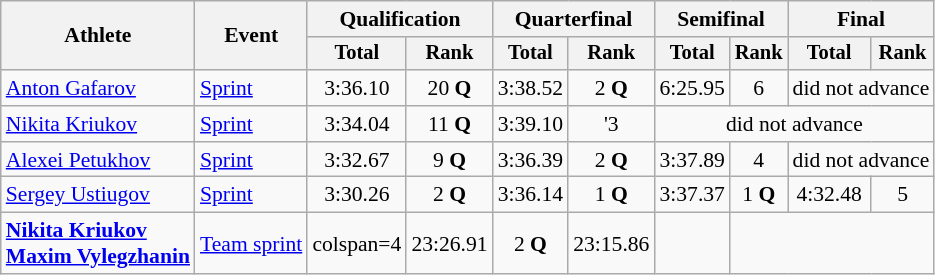<table class="wikitable"  style="font-size:90%">
<tr>
<th rowspan="2">Athlete</th>
<th rowspan="2">Event</th>
<th colspan="2">Qualification</th>
<th colspan="2">Quarterfinal</th>
<th colspan="2">Semifinal</th>
<th colspan="2">Final</th>
</tr>
<tr style="font-size: 95%">
<th>Total</th>
<th>Rank</th>
<th>Total</th>
<th>Rank</th>
<th>Total</th>
<th>Rank</th>
<th>Total</th>
<th>Rank</th>
</tr>
<tr align=center>
<td align=left><a href='#'>Anton Gafarov</a></td>
<td align=left><a href='#'>Sprint</a></td>
<td>3:36.10</td>
<td>20 <strong>Q</strong></td>
<td>3:38.52</td>
<td>2 <strong>Q</strong></td>
<td>6:25.95</td>
<td>6</td>
<td colspan=2>did not advance</td>
</tr>
<tr align=center>
<td align=left><a href='#'>Nikita Kriukov</a></td>
<td align=left><a href='#'>Sprint</a></td>
<td>3:34.04</td>
<td>11 <strong>Q</strong></td>
<td>3:39.10</td>
<td>'3</td>
<td colspan=4>did not advance</td>
</tr>
<tr align=center>
<td align=left><a href='#'>Alexei Petukhov</a></td>
<td align=left><a href='#'>Sprint</a></td>
<td>3:32.67</td>
<td>9 <strong>Q</strong></td>
<td>3:36.39</td>
<td>2 <strong>Q</strong></td>
<td>3:37.89</td>
<td>4</td>
<td colspan=2>did not advance</td>
</tr>
<tr align=center>
<td align=left><a href='#'>Sergey Ustiugov</a></td>
<td align=left><a href='#'>Sprint</a></td>
<td>3:30.26</td>
<td>2 <strong>Q</strong></td>
<td>3:36.14</td>
<td>1 <strong>Q</strong></td>
<td>3:37.37</td>
<td>1 <strong>Q</strong></td>
<td>4:32.48</td>
<td>5</td>
</tr>
<tr align=center>
<td align=left><strong><a href='#'>Nikita Kriukov</a><br><a href='#'>Maxim Vylegzhanin</a></strong></td>
<td align=left><a href='#'>Team sprint</a></td>
<td>colspan=4 </td>
<td>23:26.91</td>
<td>2 <strong>Q</strong></td>
<td>23:15.86</td>
<td></td>
</tr>
</table>
